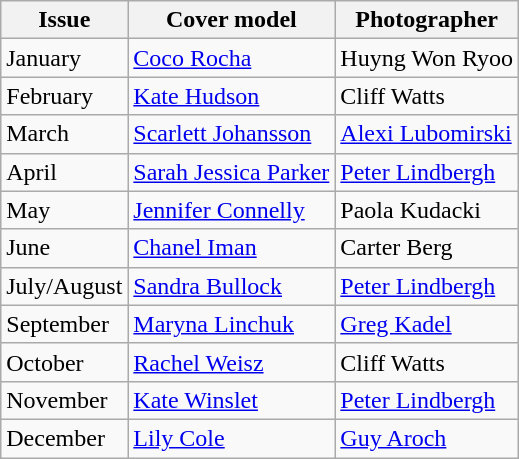<table class="sortable wikitable">
<tr>
<th>Issue</th>
<th>Cover model</th>
<th>Photographer</th>
</tr>
<tr>
<td>January</td>
<td><a href='#'>Coco Rocha</a></td>
<td>Huyng Won Ryoo</td>
</tr>
<tr>
<td>February</td>
<td><a href='#'>Kate Hudson</a></td>
<td>Cliff Watts</td>
</tr>
<tr>
<td>March</td>
<td><a href='#'>Scarlett Johansson</a></td>
<td><a href='#'>Alexi Lubomirski</a></td>
</tr>
<tr>
<td>April</td>
<td><a href='#'>Sarah Jessica Parker</a></td>
<td><a href='#'>Peter Lindbergh</a></td>
</tr>
<tr>
<td>May</td>
<td><a href='#'>Jennifer Connelly</a></td>
<td>Paola Kudacki</td>
</tr>
<tr>
<td>June</td>
<td><a href='#'>Chanel Iman</a></td>
<td>Carter Berg</td>
</tr>
<tr>
<td>July/August</td>
<td><a href='#'>Sandra Bullock</a></td>
<td><a href='#'>Peter Lindbergh</a></td>
</tr>
<tr>
<td>September</td>
<td><a href='#'>Maryna Linchuk</a></td>
<td><a href='#'>Greg Kadel</a></td>
</tr>
<tr>
<td>October</td>
<td><a href='#'>Rachel Weisz</a></td>
<td>Cliff Watts</td>
</tr>
<tr>
<td>November</td>
<td><a href='#'>Kate Winslet</a></td>
<td><a href='#'>Peter Lindbergh</a></td>
</tr>
<tr>
<td>December</td>
<td><a href='#'>Lily Cole</a></td>
<td><a href='#'>Guy Aroch</a></td>
</tr>
</table>
